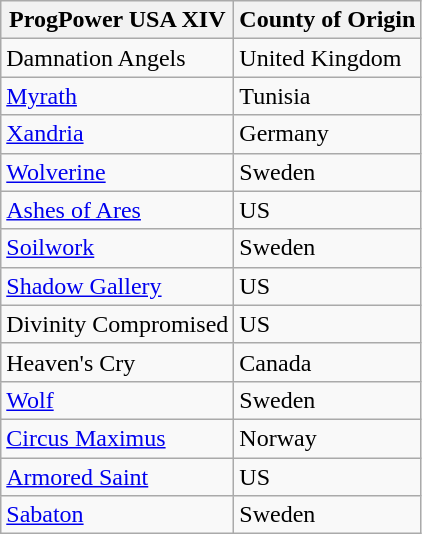<table class="wikitable">
<tr>
<th>ProgPower USA XIV</th>
<th>County of Origin</th>
</tr>
<tr>
<td>Damnation Angels</td>
<td>United Kingdom</td>
</tr>
<tr>
<td><a href='#'>Myrath</a></td>
<td>Tunisia</td>
</tr>
<tr>
<td><a href='#'>Xandria</a></td>
<td>Germany</td>
</tr>
<tr>
<td><a href='#'>Wolverine</a></td>
<td>Sweden</td>
</tr>
<tr>
<td><a href='#'>Ashes of Ares</a></td>
<td>US</td>
</tr>
<tr>
<td><a href='#'>Soilwork</a></td>
<td>Sweden</td>
</tr>
<tr>
<td><a href='#'>Shadow Gallery</a></td>
<td>US</td>
</tr>
<tr>
<td>Divinity Compromised</td>
<td>US</td>
</tr>
<tr>
<td>Heaven's Cry</td>
<td>Canada</td>
</tr>
<tr>
<td><a href='#'>Wolf</a></td>
<td>Sweden</td>
</tr>
<tr>
<td><a href='#'>Circus Maximus</a></td>
<td>Norway</td>
</tr>
<tr>
<td><a href='#'>Armored Saint</a></td>
<td>US</td>
</tr>
<tr>
<td><a href='#'>Sabaton</a></td>
<td>Sweden</td>
</tr>
</table>
